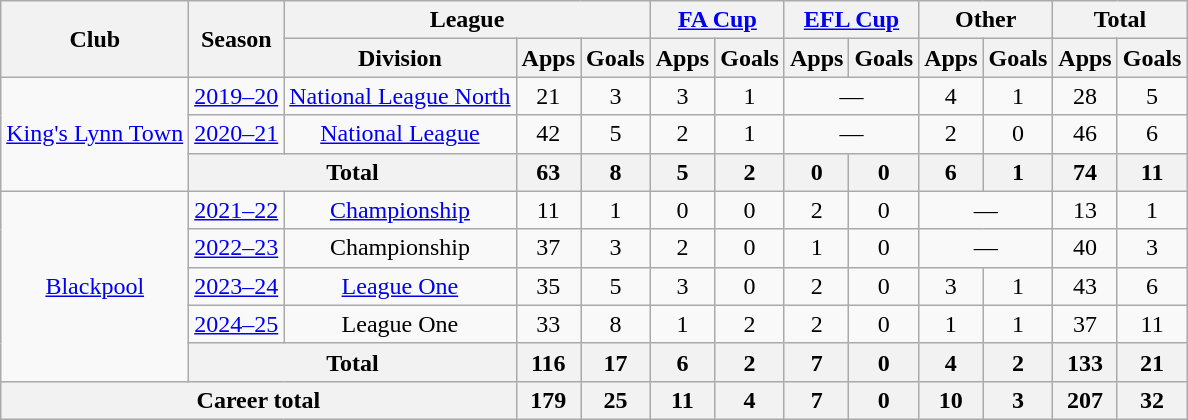<table class="wikitable" style="text-align: center;">
<tr>
<th rowspan="2">Club</th>
<th rowspan="2">Season</th>
<th colspan="3">League</th>
<th colspan="2"><a href='#'>FA Cup</a></th>
<th colspan="2"><a href='#'>EFL Cup</a></th>
<th colspan="2">Other</th>
<th colspan="2">Total</th>
</tr>
<tr>
<th>Division</th>
<th>Apps</th>
<th>Goals</th>
<th>Apps</th>
<th>Goals</th>
<th>Apps</th>
<th>Goals</th>
<th>Apps</th>
<th>Goals</th>
<th>Apps</th>
<th>Goals</th>
</tr>
<tr>
<td rowspan=3><a href='#'>King's Lynn Town</a></td>
<td><a href='#'>2019–20</a></td>
<td><a href='#'>National League North</a></td>
<td>21</td>
<td>3</td>
<td>3</td>
<td>1</td>
<td colspan="2">—</td>
<td>4</td>
<td>1</td>
<td>28</td>
<td>5</td>
</tr>
<tr>
<td><a href='#'>2020–21</a></td>
<td><a href='#'>National League</a></td>
<td>42</td>
<td>5</td>
<td>2</td>
<td>1</td>
<td colspan="2">—</td>
<td>2</td>
<td>0</td>
<td>46</td>
<td>6</td>
</tr>
<tr>
<th colspan=2>Total</th>
<th>63</th>
<th>8</th>
<th>5</th>
<th>2</th>
<th>0</th>
<th>0</th>
<th>6</th>
<th>1</th>
<th>74</th>
<th>11</th>
</tr>
<tr>
<td rowspan=5><a href='#'>Blackpool</a></td>
<td><a href='#'>2021–22</a></td>
<td><a href='#'>Championship</a></td>
<td>11</td>
<td>1</td>
<td>0</td>
<td>0</td>
<td>2</td>
<td>0</td>
<td colspan="2">—</td>
<td>13</td>
<td>1</td>
</tr>
<tr>
<td><a href='#'>2022–23</a></td>
<td>Championship</td>
<td>37</td>
<td>3</td>
<td>2</td>
<td>0</td>
<td>1</td>
<td>0</td>
<td colspan="2">—</td>
<td>40</td>
<td>3</td>
</tr>
<tr>
<td><a href='#'>2023–24</a></td>
<td><a href='#'>League One</a></td>
<td>35</td>
<td>5</td>
<td>3</td>
<td>0</td>
<td>2</td>
<td>0</td>
<td>3</td>
<td>1</td>
<td>43</td>
<td>6</td>
</tr>
<tr>
<td><a href='#'>2024–25</a></td>
<td>League One</td>
<td>33</td>
<td>8</td>
<td>1</td>
<td>2</td>
<td>2</td>
<td>0</td>
<td>1</td>
<td>1</td>
<td>37</td>
<td>11</td>
</tr>
<tr>
<th colspan=2>Total</th>
<th>116</th>
<th>17</th>
<th>6</th>
<th>2</th>
<th>7</th>
<th>0</th>
<th>4</th>
<th>2</th>
<th>133</th>
<th>21</th>
</tr>
<tr>
<th colspan="3">Career total</th>
<th>179</th>
<th>25</th>
<th>11</th>
<th>4</th>
<th>7</th>
<th>0</th>
<th>10</th>
<th>3</th>
<th>207</th>
<th>32</th>
</tr>
</table>
